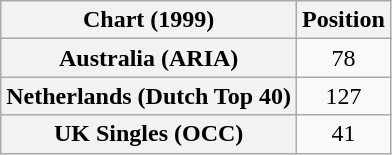<table class="wikitable plainrowheaders" style="text-align:center">
<tr>
<th>Chart (1999)</th>
<th>Position</th>
</tr>
<tr>
<th scope="row">Australia (ARIA)</th>
<td>78</td>
</tr>
<tr>
<th scope="row">Netherlands (Dutch Top 40)</th>
<td>127</td>
</tr>
<tr>
<th scope="row">UK Singles (OCC)</th>
<td>41</td>
</tr>
</table>
